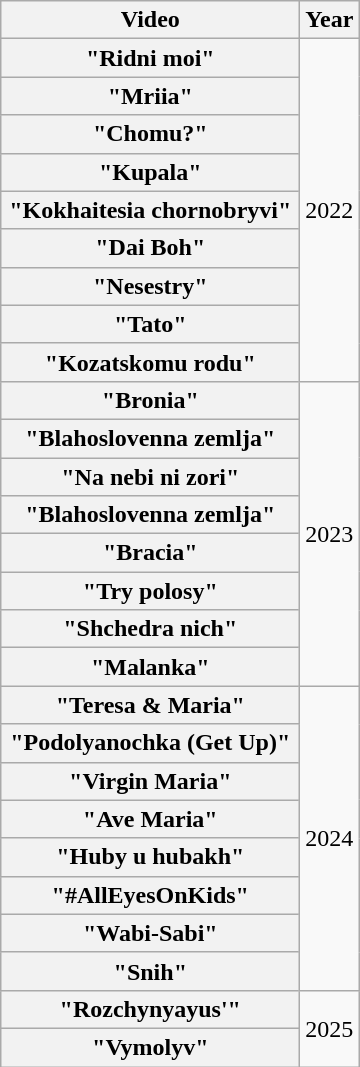<table class="wikitable plainrowheaders">
<tr>
<th style="width:12em;">Video</th>
<th>Year</th>
</tr>
<tr>
<th scope="row">"Ridni moi"</th>
<td rowspan="9">2022</td>
</tr>
<tr>
<th scope="row">"Mriia"</th>
</tr>
<tr>
<th scope="row">"Chomu?"</th>
</tr>
<tr>
<th scope="row">"Kupala"</th>
</tr>
<tr>
<th scope="row">"Kokhaitesia chornobryvi"</th>
</tr>
<tr>
<th scope="row">"Dai Boh"</th>
</tr>
<tr>
<th scope="row">"Nesestry"</th>
</tr>
<tr>
<th scope="row">"Tato"</th>
</tr>
<tr>
<th scope="row">"Kozatskomu rodu"</th>
</tr>
<tr>
<th scope="row">"Bronia"</th>
<td rowspan="8">2023</td>
</tr>
<tr>
<th scope="row">"Blahoslovenna zemlja"</th>
</tr>
<tr>
<th scope="row">"Na nebi ni zori"</th>
</tr>
<tr>
<th scope="row">"Blahoslovenna zemlja"</th>
</tr>
<tr>
<th scope="row">"Bracia"</th>
</tr>
<tr>
<th scope="row">"Try polosy"</th>
</tr>
<tr>
<th scope="row">"Shchedra nich"</th>
</tr>
<tr>
<th scope="row">"Malanka"</th>
</tr>
<tr>
<th scope="row">"Teresa & Maria"</th>
<td rowspan="8">2024</td>
</tr>
<tr>
<th scope="row">"Podolyanochka (Get Up)"</th>
</tr>
<tr>
<th scope="row">"Virgin Maria"</th>
</tr>
<tr>
<th scope="row">"Ave Maria"</th>
</tr>
<tr>
<th scope="row">"Huby u hubakh"</th>
</tr>
<tr>
<th scope="row">"#AllEyesOnKids"</th>
</tr>
<tr>
<th scope="row">"Wabi-Sabi"</th>
</tr>
<tr>
<th scope="row">"Snih"</th>
</tr>
<tr>
<th scope="row">"Rozchynyayus'"</th>
<td rowspan="2">2025</td>
</tr>
<tr>
<th scope="row">"Vymolyv"</th>
</tr>
</table>
